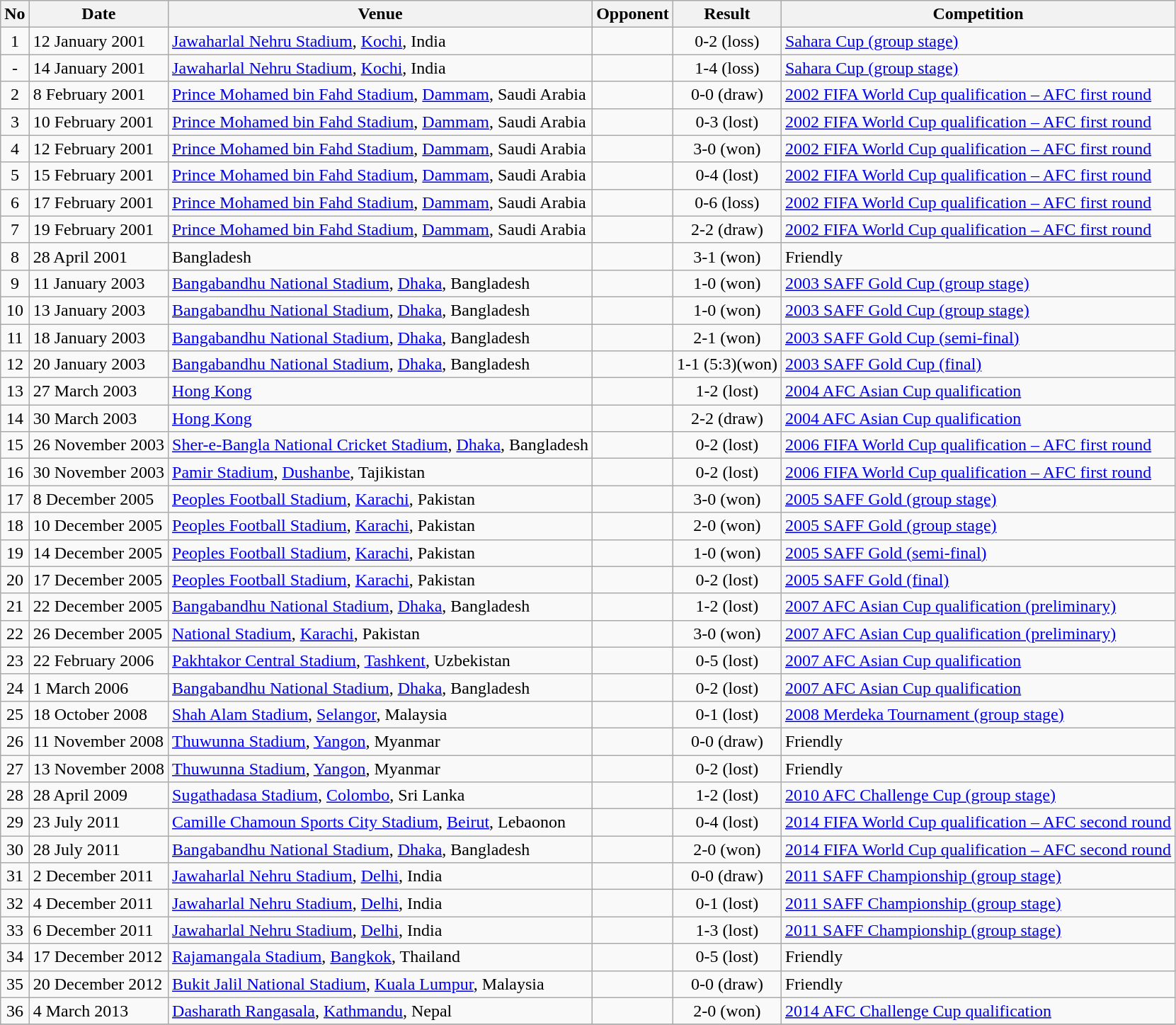<table class="wikitable collapsible collapsed">
<tr>
<th>No</th>
<th>Date</th>
<th>Venue</th>
<th>Opponent</th>
<th>Result</th>
<th>Competition</th>
</tr>
<tr>
<td align=center>1</td>
<td>12 January 2001</td>
<td><a href='#'>Jawaharlal Nehru Stadium</a>, <a href='#'>Kochi</a>, India</td>
<td></td>
<td align=center>0-2 (loss)</td>
<td><a href='#'>Sahara Cup (group stage)</a></td>
</tr>
<tr>
<td align=center>-</td>
<td>14 January 2001</td>
<td><a href='#'>Jawaharlal Nehru Stadium</a>, <a href='#'>Kochi</a>, India</td>
<td></td>
<td align=center>1-4 (loss)</td>
<td><a href='#'>Sahara Cup (group stage)</a></td>
</tr>
<tr>
<td align=center>2</td>
<td>8 February 2001</td>
<td><a href='#'>Prince Mohamed bin Fahd Stadium</a>, <a href='#'>Dammam</a>, Saudi Arabia</td>
<td></td>
<td align=center>0-0 (draw)</td>
<td><a href='#'>2002 FIFA World Cup qualification – AFC first round</a></td>
</tr>
<tr>
<td align=center>3</td>
<td>10 February 2001</td>
<td><a href='#'>Prince Mohamed bin Fahd Stadium</a>, <a href='#'>Dammam</a>, Saudi Arabia</td>
<td></td>
<td align=center>0-3 (lost)</td>
<td><a href='#'>2002 FIFA World Cup qualification – AFC first round</a></td>
</tr>
<tr>
<td align=center>4</td>
<td>12 February 2001</td>
<td><a href='#'>Prince Mohamed bin Fahd Stadium</a>, <a href='#'>Dammam</a>, Saudi Arabia</td>
<td></td>
<td align=center>3-0 (won)</td>
<td><a href='#'>2002 FIFA World Cup qualification – AFC first round</a></td>
</tr>
<tr>
<td align=center>5</td>
<td>15 February 2001</td>
<td><a href='#'>Prince Mohamed bin Fahd Stadium</a>, <a href='#'>Dammam</a>, Saudi Arabia</td>
<td></td>
<td align=center>0-4 (lost)</td>
<td><a href='#'>2002 FIFA World Cup qualification – AFC first round</a></td>
</tr>
<tr>
<td align=center>6</td>
<td>17 February 2001</td>
<td><a href='#'>Prince Mohamed bin Fahd Stadium</a>, <a href='#'>Dammam</a>, Saudi Arabia</td>
<td></td>
<td align=center>0-6 (loss)</td>
<td><a href='#'>2002 FIFA World Cup qualification – AFC first round</a></td>
</tr>
<tr>
<td align=center>7</td>
<td>19 February 2001</td>
<td><a href='#'>Prince Mohamed bin Fahd Stadium</a>, <a href='#'>Dammam</a>, Saudi Arabia</td>
<td></td>
<td align=center>2-2 (draw)</td>
<td><a href='#'>2002 FIFA World Cup qualification – AFC first round</a></td>
</tr>
<tr>
<td align=center>8</td>
<td>28 April 2001</td>
<td>Bangladesh</td>
<td></td>
<td align=center>3-1 (won)</td>
<td>Friendly</td>
</tr>
<tr>
<td align=center>9</td>
<td>11 January 2003</td>
<td><a href='#'>Bangabandhu National Stadium</a>, <a href='#'>Dhaka</a>, Bangladesh</td>
<td></td>
<td align=center>1-0 (won)</td>
<td><a href='#'>2003 SAFF Gold Cup (group stage)</a></td>
</tr>
<tr>
<td align=center>10</td>
<td>13 January 2003</td>
<td><a href='#'>Bangabandhu National Stadium</a>, <a href='#'>Dhaka</a>, Bangladesh</td>
<td></td>
<td align=center>1-0 (won)</td>
<td><a href='#'>2003 SAFF Gold Cup (group stage)</a></td>
</tr>
<tr>
<td align=center>11</td>
<td>18 January 2003</td>
<td><a href='#'>Bangabandhu National Stadium</a>, <a href='#'>Dhaka</a>, Bangladesh</td>
<td></td>
<td align=center>2-1 (won)</td>
<td><a href='#'>2003 SAFF Gold Cup (semi-final)</a></td>
</tr>
<tr>
<td align=center>12</td>
<td>20 January 2003</td>
<td><a href='#'>Bangabandhu National Stadium</a>, <a href='#'>Dhaka</a>, Bangladesh</td>
<td></td>
<td align=center>1-1 (5:3)(won)</td>
<td><a href='#'>2003 SAFF Gold Cup (final)</a></td>
</tr>
<tr>
<td align=center>13</td>
<td>27 March 2003</td>
<td><a href='#'>Hong Kong</a></td>
<td></td>
<td align=center>1-2 (lost)</td>
<td><a href='#'>2004 AFC Asian Cup qualification</a></td>
</tr>
<tr>
<td align=center>14</td>
<td>30 March 2003</td>
<td><a href='#'>Hong Kong</a></td>
<td></td>
<td align=center>2-2 (draw)</td>
<td><a href='#'>2004 AFC Asian Cup qualification</a></td>
</tr>
<tr>
<td align=center>15</td>
<td>26 November 2003</td>
<td><a href='#'>Sher-e-Bangla National Cricket Stadium</a>, <a href='#'>Dhaka</a>, Bangladesh</td>
<td></td>
<td align=center>0-2 (lost)</td>
<td><a href='#'>2006 FIFA World Cup qualification – AFC first round</a></td>
</tr>
<tr>
<td align=center>16</td>
<td>30 November 2003</td>
<td><a href='#'>Pamir Stadium</a>, <a href='#'>Dushanbe</a>, Tajikistan</td>
<td></td>
<td align=center>0-2 (lost)</td>
<td><a href='#'>2006 FIFA World Cup qualification – AFC first round</a></td>
</tr>
<tr>
<td align=center>17</td>
<td>8 December 2005</td>
<td><a href='#'>Peoples Football Stadium</a>, <a href='#'>Karachi</a>, Pakistan</td>
<td></td>
<td align=center>3-0 (won)</td>
<td><a href='#'>2005 SAFF Gold (group stage)</a></td>
</tr>
<tr>
<td align=center>18</td>
<td>10 December 2005</td>
<td><a href='#'>Peoples Football Stadium</a>, <a href='#'>Karachi</a>, Pakistan</td>
<td></td>
<td align=center>2-0 (won)</td>
<td><a href='#'>2005 SAFF Gold (group stage)</a></td>
</tr>
<tr>
<td align=center>19</td>
<td>14 December 2005</td>
<td><a href='#'>Peoples Football Stadium</a>, <a href='#'>Karachi</a>, Pakistan</td>
<td></td>
<td align=center>1-0 (won)</td>
<td><a href='#'>2005 SAFF Gold (semi-final)</a></td>
</tr>
<tr>
<td align=center>20</td>
<td>17 December 2005</td>
<td><a href='#'>Peoples Football Stadium</a>, <a href='#'>Karachi</a>, Pakistan</td>
<td></td>
<td align=center>0-2 (lost)</td>
<td><a href='#'>2005 SAFF Gold (final)</a></td>
</tr>
<tr>
<td align=center>21</td>
<td>22 December 2005</td>
<td><a href='#'>Bangabandhu National Stadium</a>, <a href='#'>Dhaka</a>, Bangladesh</td>
<td></td>
<td align=center>1-2 (lost)</td>
<td><a href='#'>2007 AFC Asian Cup qualification (preliminary)</a></td>
</tr>
<tr>
<td align=center>22</td>
<td>26 December 2005</td>
<td><a href='#'>National Stadium</a>, <a href='#'>Karachi</a>, Pakistan</td>
<td></td>
<td align=center>3-0 (won)</td>
<td><a href='#'>2007 AFC Asian Cup qualification (preliminary)</a></td>
</tr>
<tr>
<td align=center>23</td>
<td>22 February 2006</td>
<td><a href='#'>Pakhtakor Central Stadium</a>, <a href='#'>Tashkent</a>, Uzbekistan</td>
<td></td>
<td align=center>0-5 (lost)</td>
<td><a href='#'>2007 AFC Asian Cup qualification</a></td>
</tr>
<tr>
<td align=center>24</td>
<td>1 March 2006</td>
<td><a href='#'>Bangabandhu National Stadium</a>, <a href='#'>Dhaka</a>, Bangladesh</td>
<td></td>
<td align=center>0-2 (lost)</td>
<td><a href='#'>2007 AFC Asian Cup qualification</a></td>
</tr>
<tr>
<td align=center>25</td>
<td>18 October 2008</td>
<td><a href='#'>Shah Alam Stadium</a>, <a href='#'>Selangor</a>, Malaysia</td>
<td></td>
<td align=center>0-1 (lost)</td>
<td><a href='#'>2008 Merdeka Tournament (group stage)</a></td>
</tr>
<tr>
<td align=center>26</td>
<td>11 November 2008</td>
<td><a href='#'>Thuwunna Stadium</a>, <a href='#'>Yangon</a>, Myanmar</td>
<td></td>
<td align=center>0-0 (draw)</td>
<td>Friendly</td>
</tr>
<tr>
<td align=center>27</td>
<td>13 November 2008</td>
<td><a href='#'>Thuwunna Stadium</a>, <a href='#'>Yangon</a>, Myanmar</td>
<td></td>
<td align=center>0-2 (lost)</td>
<td>Friendly</td>
</tr>
<tr>
<td align=center>28</td>
<td>28 April 2009</td>
<td><a href='#'>Sugathadasa Stadium</a>, <a href='#'>Colombo</a>, Sri Lanka</td>
<td></td>
<td align=center>1-2 (lost)</td>
<td><a href='#'>2010 AFC Challenge Cup (group stage)</a></td>
</tr>
<tr>
<td align=center>29</td>
<td>23 July 2011</td>
<td><a href='#'>Camille Chamoun Sports City Stadium</a>, <a href='#'>Beirut</a>, Lebaonon</td>
<td></td>
<td align=center>0-4 (lost)</td>
<td><a href='#'>2014 FIFA World Cup qualification – AFC second round</a></td>
</tr>
<tr>
<td align=center>30</td>
<td>28 July 2011</td>
<td><a href='#'>Bangabandhu National Stadium</a>, <a href='#'>Dhaka</a>, Bangladesh</td>
<td></td>
<td align=center>2-0 (won)</td>
<td><a href='#'>2014 FIFA World Cup qualification – AFC second round</a></td>
</tr>
<tr>
<td align=center>31</td>
<td>2 December 2011</td>
<td><a href='#'>Jawaharlal Nehru Stadium</a>, <a href='#'>Delhi</a>, India</td>
<td></td>
<td align=center>0-0 (draw)</td>
<td><a href='#'>2011 SAFF Championship (group stage)</a></td>
</tr>
<tr>
<td align=center>32</td>
<td>4 December 2011</td>
<td><a href='#'>Jawaharlal Nehru Stadium</a>, <a href='#'>Delhi</a>, India</td>
<td></td>
<td align=center>0-1 (lost)</td>
<td><a href='#'>2011 SAFF Championship (group stage)</a></td>
</tr>
<tr>
<td align=center>33</td>
<td>6 December 2011</td>
<td><a href='#'>Jawaharlal Nehru Stadium</a>, <a href='#'>Delhi</a>, India</td>
<td></td>
<td align=center>1-3 (lost)</td>
<td><a href='#'>2011 SAFF Championship (group stage)</a></td>
</tr>
<tr>
<td align=center>34</td>
<td>17 December 2012</td>
<td><a href='#'>Rajamangala Stadium</a>, <a href='#'>Bangkok</a>, Thailand</td>
<td></td>
<td align=center>0-5 (lost)</td>
<td>Friendly</td>
</tr>
<tr>
<td align=center>35</td>
<td>20 December 2012</td>
<td><a href='#'>Bukit Jalil National Stadium</a>, <a href='#'>Kuala Lumpur</a>, Malaysia</td>
<td></td>
<td align=center>0-0 (draw)</td>
<td>Friendly</td>
</tr>
<tr>
<td align=center>36</td>
<td>4 March 2013</td>
<td><a href='#'>Dasharath Rangasala</a>, <a href='#'>Kathmandu</a>, Nepal</td>
<td></td>
<td align=center>2-0 (won)</td>
<td><a href='#'>2014 AFC Challenge Cup qualification</a></td>
</tr>
<tr>
</tr>
</table>
